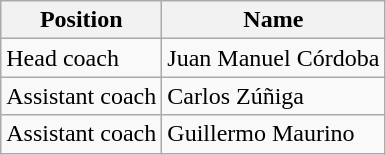<table class="wikitable">
<tr>
<th>Position</th>
<th>Name</th>
</tr>
<tr>
<td>Head coach</td>
<td>Juan Manuel Córdoba</td>
</tr>
<tr>
<td>Assistant coach</td>
<td>Carlos Zúñiga</td>
</tr>
<tr>
<td>Assistant coach</td>
<td>Guillermo Maurino</td>
</tr>
</table>
